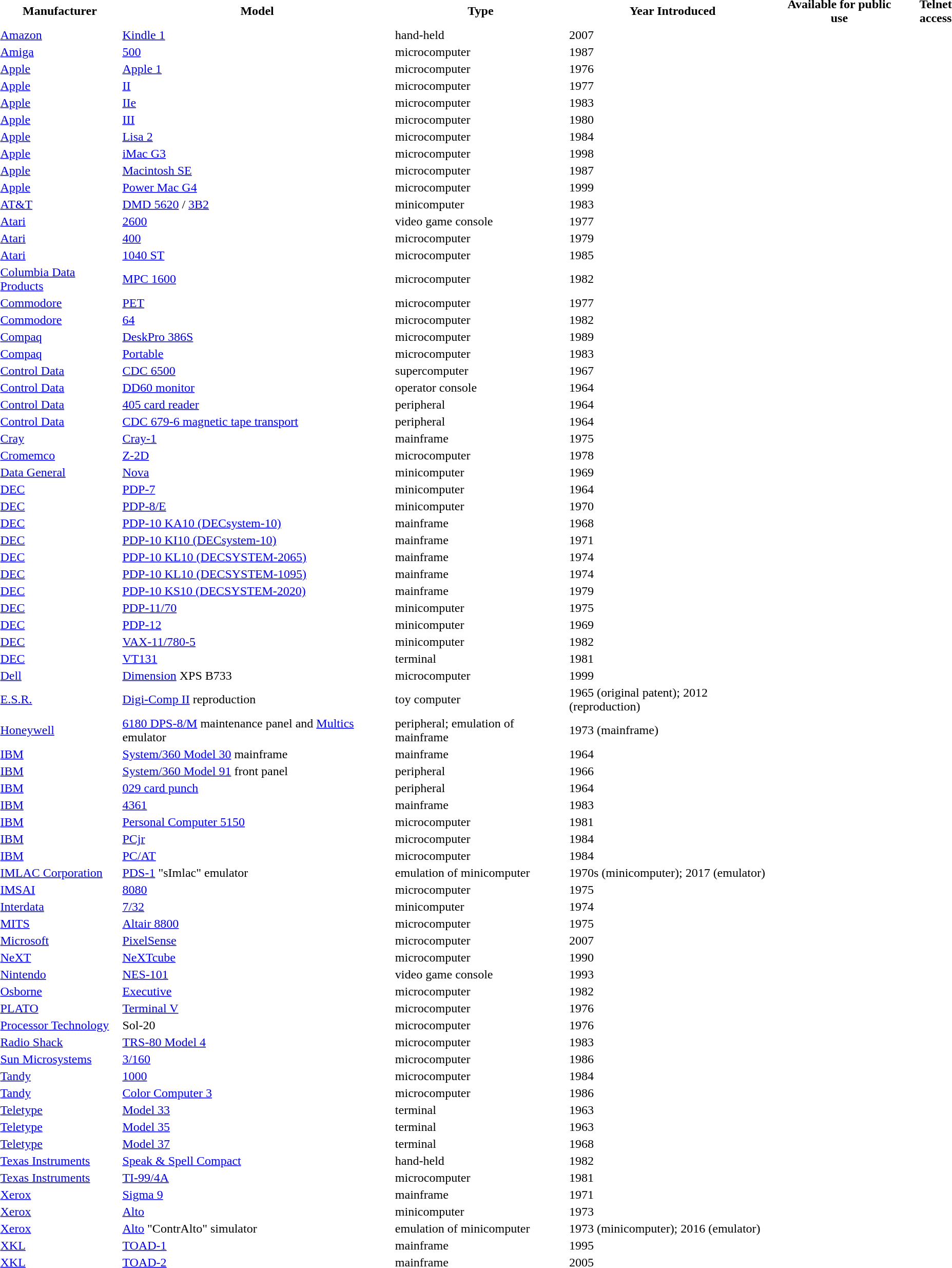<table>
<tr>
<th>Manufacturer</th>
<th>Model</th>
<th>Type</th>
<th>Year Introduced</th>
<th>Available for public use</th>
<th>Telnet access</th>
</tr>
<tr>
<td><a href='#'>Amazon</a></td>
<td><a href='#'>Kindle 1</a></td>
<td>hand-held</td>
<td>2007</td>
<td></td>
<td></td>
</tr>
<tr>
<td><a href='#'>Amiga</a></td>
<td><a href='#'>500</a></td>
<td>microcomputer</td>
<td>1987</td>
<td></td>
<td></td>
</tr>
<tr>
<td><a href='#'>Apple</a></td>
<td><a href='#'>Apple 1</a></td>
<td>microcomputer</td>
<td>1976</td>
<td></td>
<td></td>
</tr>
<tr>
<td><a href='#'>Apple</a></td>
<td><a href='#'>II</a></td>
<td>microcomputer</td>
<td>1977</td>
<td></td>
<td></td>
</tr>
<tr>
<td><a href='#'>Apple</a></td>
<td><a href='#'>IIe</a></td>
<td>microcomputer</td>
<td>1983</td>
<td></td>
<td></td>
</tr>
<tr>
<td><a href='#'>Apple</a></td>
<td><a href='#'>III</a></td>
<td>microcomputer</td>
<td>1980</td>
<td></td>
<td></td>
</tr>
<tr>
<td><a href='#'>Apple</a></td>
<td><a href='#'>Lisa 2</a></td>
<td>microcomputer</td>
<td>1984</td>
<td></td>
<td></td>
</tr>
<tr>
<td><a href='#'>Apple</a></td>
<td><a href='#'>iMac G3</a></td>
<td>microcomputer</td>
<td>1998</td>
<td></td>
<td></td>
</tr>
<tr>
<td><a href='#'>Apple</a></td>
<td><a href='#'>Macintosh SE</a></td>
<td>microcomputer</td>
<td>1987</td>
<td></td>
<td></td>
</tr>
<tr>
<td><a href='#'>Apple</a></td>
<td><a href='#'>Power Mac G4</a></td>
<td>microcomputer</td>
<td>1999</td>
<td></td>
<td></td>
</tr>
<tr>
<td><a href='#'>AT&T</a></td>
<td><a href='#'>DMD 5620</a> / <a href='#'>3B2</a></td>
<td>minicomputer</td>
<td>1983</td>
<td></td>
<td></td>
</tr>
<tr>
<td><a href='#'>Atari</a></td>
<td><a href='#'>2600</a></td>
<td>video game console</td>
<td>1977</td>
<td></td>
<td></td>
</tr>
<tr>
<td><a href='#'>Atari</a></td>
<td><a href='#'>400</a></td>
<td>microcomputer</td>
<td>1979</td>
<td></td>
<td></td>
</tr>
<tr>
<td><a href='#'>Atari</a></td>
<td><a href='#'>1040 ST</a></td>
<td>microcomputer</td>
<td>1985</td>
<td></td>
<td></td>
</tr>
<tr>
<td><a href='#'>Columbia Data Products</a></td>
<td><a href='#'>MPC 1600</a></td>
<td>microcomputer</td>
<td>1982</td>
<td></td>
<td></td>
</tr>
<tr>
<td><a href='#'>Commodore</a></td>
<td><a href='#'>PET</a></td>
<td>microcomputer</td>
<td>1977</td>
<td></td>
<td></td>
</tr>
<tr>
<td><a href='#'>Commodore</a></td>
<td><a href='#'>64</a></td>
<td>microcomputer</td>
<td>1982</td>
<td></td>
<td></td>
</tr>
<tr>
<td><a href='#'>Compaq</a></td>
<td><a href='#'>DeskPro 386S</a></td>
<td>microcomputer</td>
<td>1989</td>
<td></td>
<td></td>
</tr>
<tr>
<td><a href='#'>Compaq</a></td>
<td><a href='#'>Portable</a></td>
<td>microcomputer</td>
<td>1983</td>
<td></td>
<td></td>
</tr>
<tr>
<td><a href='#'>Control Data</a></td>
<td><a href='#'>CDC 6500</a></td>
<td>supercomputer</td>
<td>1967</td>
<td></td>
<td></td>
</tr>
<tr>
<td><a href='#'>Control Data</a></td>
<td><a href='#'>DD60 monitor</a></td>
<td>operator console</td>
<td>1964</td>
<td></td>
<td></td>
</tr>
<tr>
<td><a href='#'>Control Data</a></td>
<td><a href='#'>405 card reader</a></td>
<td>peripheral</td>
<td>1964</td>
<td></td>
<td></td>
</tr>
<tr>
<td><a href='#'>Control Data</a></td>
<td><a href='#'>CDC 679-6 magnetic tape transport</a></td>
<td>peripheral</td>
<td>1964</td>
<td></td>
<td></td>
</tr>
<tr>
<td><a href='#'>Cray</a></td>
<td><a href='#'>Cray-1</a></td>
<td>mainframe</td>
<td>1975</td>
<td></td>
<td></td>
</tr>
<tr>
<td><a href='#'>Cromemco</a></td>
<td><a href='#'>Z-2D</a></td>
<td>microcomputer</td>
<td>1978</td>
<td></td>
<td></td>
</tr>
<tr>
<td><a href='#'>Data General</a></td>
<td><a href='#'>Nova</a></td>
<td>minicomputer</td>
<td>1969</td>
<td></td>
<td></td>
</tr>
<tr>
<td><a href='#'>DEC</a></td>
<td><a href='#'>PDP-7</a></td>
<td>minicomputer</td>
<td>1964</td>
<td></td>
<td></td>
</tr>
<tr>
<td><a href='#'>DEC</a></td>
<td><a href='#'>PDP-8/E</a></td>
<td>minicomputer</td>
<td>1970</td>
<td></td>
<td></td>
</tr>
<tr>
<td><a href='#'>DEC</a></td>
<td><a href='#'>PDP-10 KA10 (DECsystem-10)</a></td>
<td>mainframe</td>
<td>1968</td>
<td></td>
<td></td>
</tr>
<tr>
<td><a href='#'>DEC</a></td>
<td><a href='#'>PDP-10 KI10 (DECsystem-10)</a></td>
<td>mainframe</td>
<td>1971</td>
<td></td>
<td></td>
</tr>
<tr>
<td><a href='#'>DEC</a></td>
<td><a href='#'>PDP-10 KL10 (DECSYSTEM-2065)</a></td>
<td>mainframe</td>
<td>1974</td>
<td></td>
<td></td>
</tr>
<tr>
<td><a href='#'>DEC</a></td>
<td><a href='#'>PDP-10 KL10 (DECSYSTEM-1095)</a></td>
<td>mainframe</td>
<td>1974</td>
<td></td>
<td></td>
</tr>
<tr>
<td><a href='#'>DEC</a></td>
<td><a href='#'>PDP-10 KS10 (DECSYSTEM-2020)</a></td>
<td>mainframe</td>
<td>1979</td>
<td></td>
<td></td>
</tr>
<tr>
<td><a href='#'>DEC</a></td>
<td><a href='#'>PDP-11/70</a></td>
<td>minicomputer</td>
<td>1975</td>
<td></td>
<td></td>
</tr>
<tr>
<td><a href='#'>DEC</a></td>
<td><a href='#'>PDP-12</a></td>
<td>minicomputer</td>
<td>1969</td>
<td></td>
<td></td>
</tr>
<tr>
<td><a href='#'>DEC</a></td>
<td><a href='#'>VAX-11/780-5</a></td>
<td>minicomputer</td>
<td>1982</td>
<td></td>
<td></td>
</tr>
<tr>
<td><a href='#'>DEC</a></td>
<td><a href='#'>VT131</a></td>
<td>terminal</td>
<td>1981</td>
<td></td>
<td></td>
</tr>
<tr>
<td><a href='#'>Dell</a></td>
<td><a href='#'>Dimension</a> XPS B733</td>
<td>microcomputer</td>
<td>1999</td>
<td></td>
<td></td>
</tr>
<tr>
<td><a href='#'>E.S.R.</a></td>
<td><a href='#'>Digi-Comp II</a> reproduction</td>
<td>toy computer</td>
<td>1965 (original patent); 2012 (reproduction)</td>
<td></td>
<td></td>
</tr>
<tr>
<td><a href='#'>Honeywell</a></td>
<td><a href='#'>6180 DPS-8/M</a> maintenance panel and <a href='#'>Multics</a> emulator</td>
<td>peripheral; emulation of mainframe</td>
<td>1973 (mainframe)</td>
<td></td>
<td></td>
</tr>
<tr>
<td><a href='#'>IBM</a></td>
<td><a href='#'>System/360 Model 30</a> mainframe</td>
<td>mainframe</td>
<td>1964</td>
<td></td>
<td></td>
</tr>
<tr>
<td><a href='#'>IBM</a></td>
<td><a href='#'>System/360 Model 91</a> front panel</td>
<td>peripheral</td>
<td>1966</td>
<td> </td>
<td></td>
</tr>
<tr>
<td><a href='#'>IBM</a></td>
<td><a href='#'>029 card punch</a></td>
<td>peripheral</td>
<td>1964</td>
<td></td>
<td></td>
</tr>
<tr>
<td><a href='#'>IBM</a></td>
<td><a href='#'>4361</a></td>
<td>mainframe</td>
<td>1983</td>
<td></td>
<td></td>
</tr>
<tr>
<td><a href='#'>IBM</a></td>
<td><a href='#'>Personal Computer 5150</a></td>
<td>microcomputer</td>
<td>1981</td>
<td></td>
<td></td>
</tr>
<tr>
<td><a href='#'>IBM</a></td>
<td><a href='#'>PCjr</a></td>
<td>microcomputer</td>
<td>1984</td>
<td></td>
<td></td>
</tr>
<tr>
<td><a href='#'>IBM</a></td>
<td><a href='#'>PC/AT</a></td>
<td>microcomputer</td>
<td>1984</td>
<td></td>
<td></td>
</tr>
<tr>
<td><a href='#'>IMLAC Corporation</a></td>
<td><a href='#'>PDS-1</a> "sImlac" emulator</td>
<td>emulation of minicomputer</td>
<td>1970s (minicomputer); 2017 (emulator)</td>
<td></td>
<td></td>
</tr>
<tr>
<td><a href='#'>IMSAI</a></td>
<td><a href='#'>8080</a></td>
<td>microcomputer</td>
<td>1975</td>
<td></td>
<td></td>
</tr>
<tr>
<td><a href='#'>Interdata</a></td>
<td><a href='#'>7/32</a></td>
<td>minicomputer</td>
<td>1974</td>
<td></td>
<td></td>
</tr>
<tr>
<td><a href='#'>MITS</a></td>
<td><a href='#'>Altair 8800</a></td>
<td>microcomputer</td>
<td>1975</td>
<td></td>
<td></td>
</tr>
<tr>
<td><a href='#'>Microsoft</a></td>
<td><a href='#'>PixelSense</a></td>
<td>microcomputer</td>
<td>2007</td>
<td></td>
<td></td>
</tr>
<tr>
<td><a href='#'>NeXT</a></td>
<td><a href='#'>NeXTcube</a></td>
<td>microcomputer</td>
<td>1990</td>
<td></td>
<td></td>
</tr>
<tr>
<td><a href='#'>Nintendo</a></td>
<td><a href='#'>NES-101</a></td>
<td>video game console</td>
<td>1993</td>
<td></td>
<td></td>
</tr>
<tr>
<td><a href='#'>Osborne</a></td>
<td><a href='#'>Executive</a></td>
<td>microcomputer</td>
<td>1982</td>
<td></td>
<td></td>
</tr>
<tr>
<td><a href='#'>PLATO</a></td>
<td><a href='#'>Terminal V</a></td>
<td>microcomputer</td>
<td>1976</td>
<td></td>
<td></td>
</tr>
<tr>
<td><a href='#'>Processor Technology</a></td>
<td>Sol-20</td>
<td>microcomputer</td>
<td>1976</td>
<td></td>
<td></td>
</tr>
<tr>
<td><a href='#'>Radio Shack</a></td>
<td><a href='#'>TRS-80 Model 4</a></td>
<td>microcomputer</td>
<td>1983</td>
<td></td>
<td></td>
</tr>
<tr>
<td><a href='#'>Sun Microsystems</a></td>
<td><a href='#'>3/160</a></td>
<td>microcomputer</td>
<td>1986</td>
<td></td>
<td></td>
</tr>
<tr>
<td><a href='#'>Tandy</a></td>
<td><a href='#'>1000</a></td>
<td>microcomputer</td>
<td>1984</td>
<td></td>
<td></td>
</tr>
<tr>
<td><a href='#'>Tandy</a></td>
<td><a href='#'>Color Computer 3</a></td>
<td>microcomputer</td>
<td>1986</td>
<td></td>
<td></td>
</tr>
<tr>
<td><a href='#'>Teletype</a></td>
<td><a href='#'>Model 33</a></td>
<td>terminal</td>
<td>1963</td>
<td></td>
<td></td>
</tr>
<tr>
<td><a href='#'>Teletype</a></td>
<td><a href='#'>Model 35</a></td>
<td>terminal</td>
<td>1963</td>
<td></td>
<td></td>
</tr>
<tr>
<td><a href='#'>Teletype</a></td>
<td><a href='#'>Model 37</a></td>
<td>terminal</td>
<td>1968</td>
<td></td>
<td></td>
</tr>
<tr>
<td><a href='#'>Texas Instruments</a></td>
<td><a href='#'>Speak & Spell Compact</a></td>
<td>hand-held</td>
<td>1982</td>
<td></td>
<td></td>
</tr>
<tr>
<td><a href='#'>Texas Instruments</a></td>
<td><a href='#'>TI-99/4A</a></td>
<td>microcomputer</td>
<td>1981</td>
<td></td>
<td></td>
</tr>
<tr>
<td><a href='#'>Xerox</a></td>
<td><a href='#'>Sigma 9</a></td>
<td>mainframe</td>
<td>1971</td>
<td></td>
<td></td>
</tr>
<tr>
<td><a href='#'>Xerox</a></td>
<td><a href='#'>Alto</a></td>
<td>minicomputer</td>
<td>1973</td>
<td></td>
<td></td>
</tr>
<tr>
<td><a href='#'>Xerox</a></td>
<td><a href='#'>Alto</a> "ContrAlto" simulator</td>
<td>emulation of minicomputer</td>
<td>1973 (minicomputer); 2016 (emulator)</td>
<td></td>
<td></td>
</tr>
<tr>
<td><a href='#'>XKL</a></td>
<td><a href='#'>TOAD-1</a></td>
<td>mainframe</td>
<td>1995</td>
<td></td>
<td></td>
</tr>
<tr>
<td><a href='#'>XKL</a></td>
<td><a href='#'>TOAD-2</a></td>
<td>mainframe</td>
<td>2005</td>
<td></td>
<td></td>
</tr>
</table>
